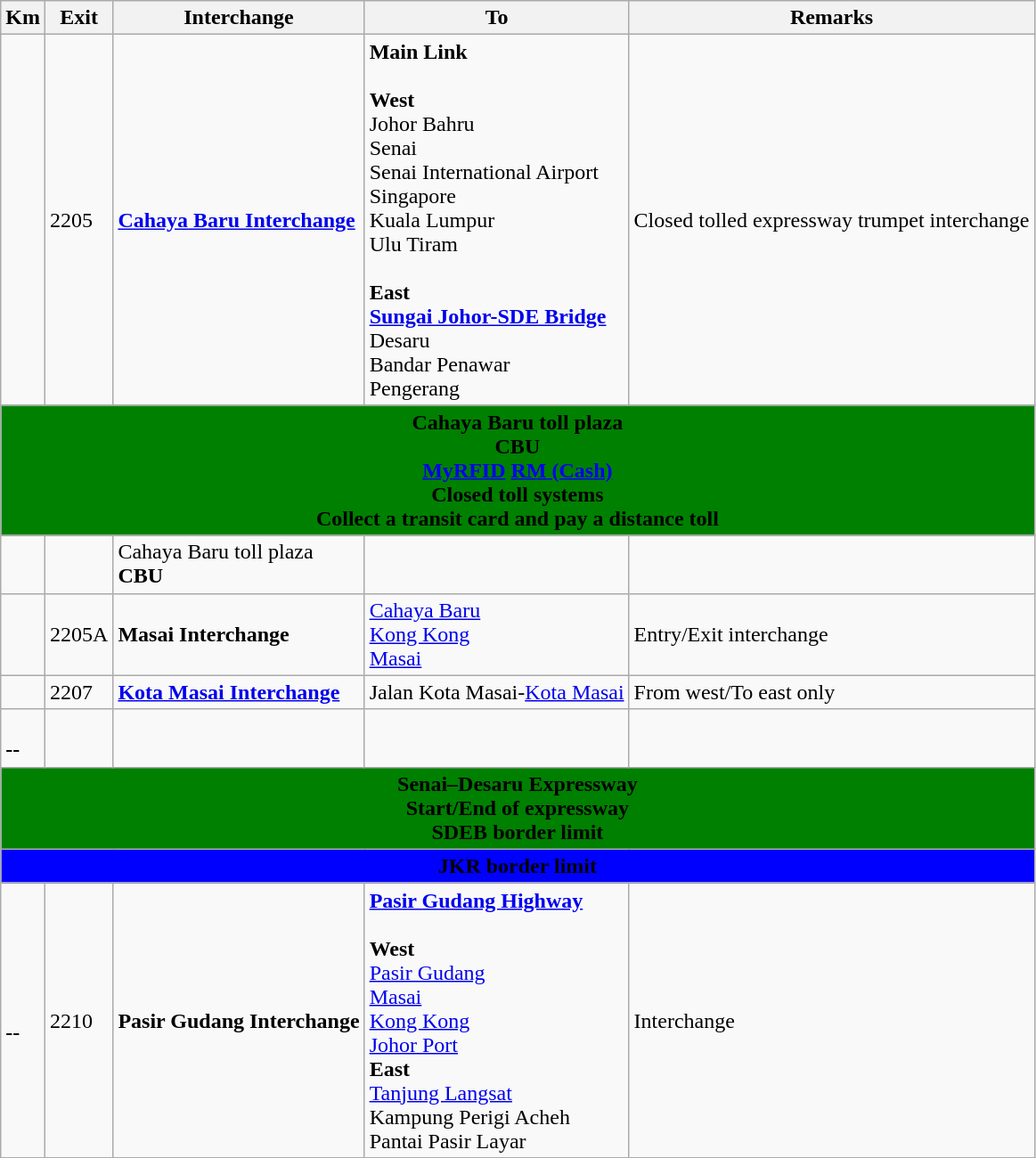<table class=wikitable>
<tr>
<th>Km</th>
<th>Exit</th>
<th>Interchange</th>
<th>To</th>
<th>Remarks</th>
</tr>
<tr>
<td></td>
<td>2205</td>
<td><strong><a href='#'>Cahaya Baru Interchange</a></strong></td>
<td> <strong>Main Link</strong><br><br><strong>West</strong><br>  Johor Bahru<br> Senai<br> Senai International Airport <br>    Singapore<br>  Kuala Lumpur<br>  Ulu Tiram<br><br><strong>East</strong><br><strong><a href='#'>Sungai Johor-SDE Bridge</a></strong><br> Desaru<br> Bandar Penawar<br> Pengerang</td>
<td>Closed tolled expressway trumpet interchange</td>
</tr>
<tr>
<td colspan=5 style="width:600px; text-align:center; background:green;"><strong><span>Cahaya Baru toll plaza<br>CBU<br>   <a href='#'><span>My</span><span>RFID</span></a> <a href='#'><span>RM (Cash)</span></a><br>Closed toll systems<br>Collect a transit card and pay a distance toll</span></strong></td>
</tr>
<tr>
<td></td>
<td></td>
<td> Cahaya Baru toll plaza<br><strong>CBU</strong></td>
<td>   </td>
<td></td>
</tr>
<tr>
<td></td>
<td>2205A</td>
<td><strong>Masai Interchange</strong></td>
<td> <a href='#'>Cahaya Baru</a><br> <a href='#'>Kong Kong</a><br> <a href='#'>Masai</a></td>
<td>Entry/Exit interchange</td>
</tr>
<tr>
<td></td>
<td>2207</td>
<td><strong><a href='#'>Kota Masai Interchange</a></strong></td>
<td>Jalan Kota Masai-<a href='#'>Kota Masai</a></td>
<td>From west/To east only</td>
</tr>
<tr>
<td><br><strong>--</strong></td>
<td></td>
<td></td>
<td></td>
<td></td>
</tr>
<tr>
<td colspan=5 style="width:600px; text-align:center; background:green;"><strong><span> Senai–Desaru Expressway<br>Start/End of expressway<br>SDEB border limit</span></strong></td>
</tr>
<tr>
<td colspan=5 style="width:600px; text-align:center; background:blue;"><strong><span>JKR border limit</span></strong></td>
</tr>
<tr>
<td><br><strong>--</strong></td>
<td>2210</td>
<td><strong>Pasir Gudang Interchange</strong></td>
<td> <strong><a href='#'>Pasir Gudang Highway</a></strong><br><br><strong>West</strong><br> <a href='#'>Pasir Gudang</a><br> <a href='#'>Masai</a><br> <a href='#'>Kong Kong</a><br> <a href='#'>Johor Port</a> <br><strong>East</strong><br> <a href='#'>Tanjung Langsat</a><br> Kampung Perigi Acheh<br> Pantai Pasir Layar</td>
<td>Interchange</td>
</tr>
</table>
